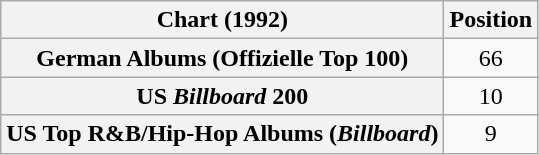<table class="wikitable plainrowheaders sortable" style="text-align:center">
<tr>
<th scope="col">Chart (1992)</th>
<th scope="col">Position</th>
</tr>
<tr>
<th scope="row">German Albums (Offizielle Top 100)</th>
<td>66</td>
</tr>
<tr>
<th scope="row">US <em>Billboard</em> 200</th>
<td>10</td>
</tr>
<tr>
<th scope="row">US Top R&B/Hip-Hop Albums (<em>Billboard</em>)</th>
<td>9</td>
</tr>
</table>
